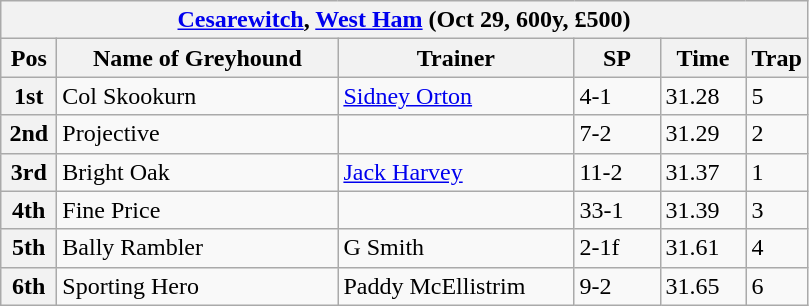<table class="wikitable">
<tr>
<th colspan="6"><a href='#'>Cesarewitch</a>, <a href='#'>West Ham</a> (Oct 29, 600y, £500)</th>
</tr>
<tr>
<th width=30>Pos</th>
<th width=180>Name of Greyhound</th>
<th width=150>Trainer</th>
<th width=50>SP</th>
<th width=50>Time</th>
<th width=30>Trap</th>
</tr>
<tr>
<th>1st</th>
<td>Col Skookurn</td>
<td><a href='#'>Sidney Orton</a></td>
<td>4-1</td>
<td>31.28</td>
<td>5</td>
</tr>
<tr>
<th>2nd</th>
<td>Projective</td>
<td></td>
<td>7-2</td>
<td>31.29</td>
<td>2</td>
</tr>
<tr>
<th>3rd</th>
<td>Bright Oak</td>
<td><a href='#'>Jack Harvey</a></td>
<td>11-2</td>
<td>31.37</td>
<td>1</td>
</tr>
<tr>
<th>4th</th>
<td>Fine Price</td>
<td></td>
<td>33-1</td>
<td>31.39</td>
<td>3</td>
</tr>
<tr>
<th>5th</th>
<td>Bally Rambler</td>
<td>G Smith</td>
<td>2-1f</td>
<td>31.61</td>
<td>4</td>
</tr>
<tr>
<th>6th</th>
<td>Sporting Hero</td>
<td>Paddy McEllistrim</td>
<td>9-2</td>
<td>31.65</td>
<td>6</td>
</tr>
</table>
